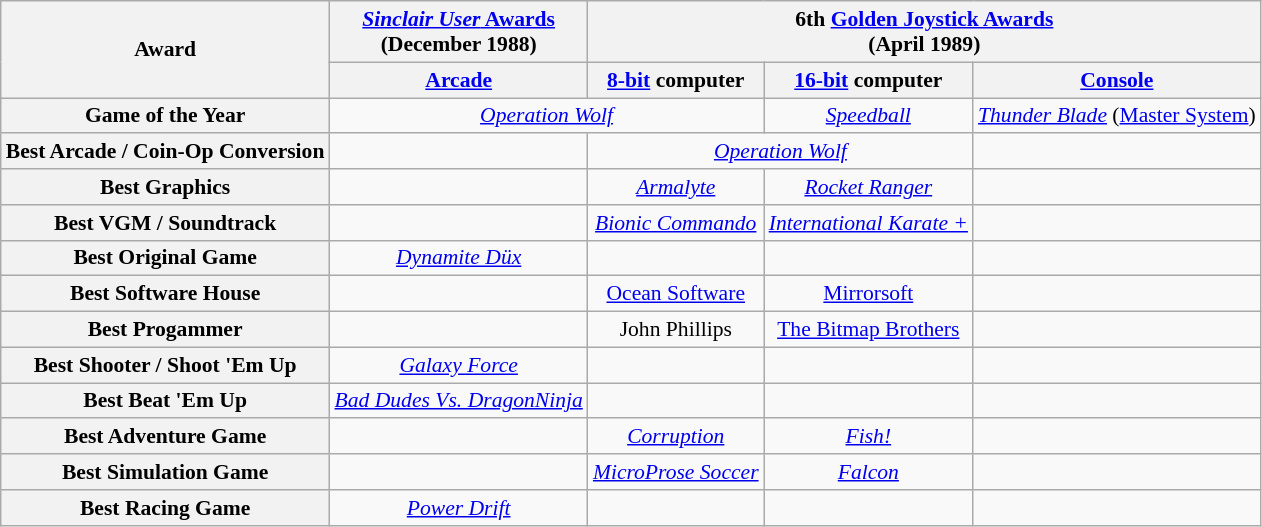<table class="wikitable" style="text-align:center; font-size:90%">
<tr>
<th rowspan="2">Award</th>
<th><a href='#'><em>Sinclair User</em> Awards</a> <br> (December 1988)</th>
<th colspan="3">6th <a href='#'>Golden Joystick Awards</a> <br> (April 1989)</th>
</tr>
<tr>
<th><a href='#'>Arcade</a></th>
<th><a href='#'>8-bit</a> computer</th>
<th><a href='#'>16-bit</a> computer</th>
<th><a href='#'>Console</a></th>
</tr>
<tr>
<th>Game of the Year</th>
<td colspan="2"><em><a href='#'>Operation Wolf</a></em></td>
<td><em><a href='#'>Speedball</a></em></td>
<td><em><a href='#'>Thunder Blade</a></em> (<a href='#'>Master System</a>)</td>
</tr>
<tr>
<th>Best Arcade / Coin-Op Conversion</th>
<td></td>
<td colspan="2"><em><a href='#'>Operation Wolf</a></em></td>
<td></td>
</tr>
<tr>
<th>Best Graphics</th>
<td></td>
<td><em><a href='#'>Armalyte</a></em></td>
<td><em><a href='#'>Rocket Ranger</a></em></td>
<td></td>
</tr>
<tr>
<th>Best VGM / Soundtrack</th>
<td></td>
<td><em><a href='#'>Bionic Commando</a></em></td>
<td><em><a href='#'>International Karate +</a></em></td>
<td></td>
</tr>
<tr>
<th>Best Original Game</th>
<td><em><a href='#'>Dynamite Düx</a></em></td>
<td></td>
<td></td>
<td></td>
</tr>
<tr>
<th>Best Software House</th>
<td></td>
<td><a href='#'>Ocean Software</a></td>
<td><a href='#'>Mirrorsoft</a></td>
<td></td>
</tr>
<tr>
<th>Best Progammer</th>
<td></td>
<td>John Phillips</td>
<td><a href='#'>The Bitmap Brothers</a></td>
<td></td>
</tr>
<tr>
<th>Best Shooter / Shoot 'Em Up</th>
<td><em><a href='#'>Galaxy Force</a></em></td>
<td></td>
<td></td>
<td></td>
</tr>
<tr>
<th>Best Beat 'Em Up</th>
<td><em><a href='#'>Bad Dudes Vs. DragonNinja</a></em></td>
<td></td>
<td></td>
<td></td>
</tr>
<tr>
<th>Best Adventure Game</th>
<td></td>
<td><em><a href='#'>Corruption</a></em></td>
<td><em><a href='#'>Fish!</a></em></td>
<td></td>
</tr>
<tr>
<th>Best Simulation Game</th>
<td></td>
<td><em><a href='#'>MicroProse Soccer</a></em></td>
<td><em><a href='#'>Falcon</a></em></td>
<td></td>
</tr>
<tr>
<th>Best Racing Game</th>
<td><em><a href='#'>Power Drift</a></em></td>
<td></td>
<td></td>
<td></td>
</tr>
</table>
